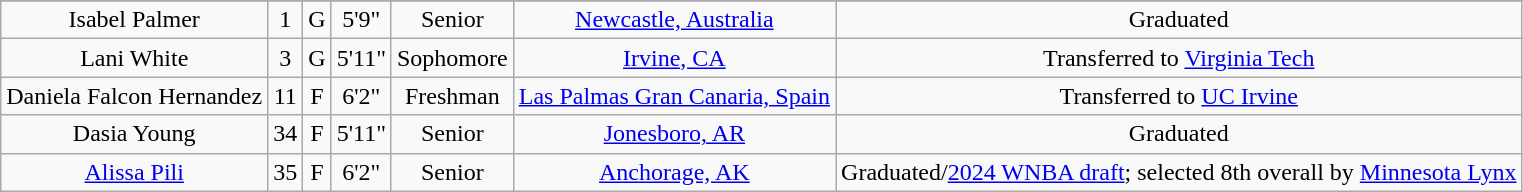<table class="wikitable sortable" style="text-align: center">
<tr align=center>
</tr>
<tr>
<td>Isabel Palmer</td>
<td>1</td>
<td>G</td>
<td>5'9"</td>
<td>Senior</td>
<td><a href='#'>Newcastle, Australia</a></td>
<td>Graduated</td>
</tr>
<tr>
<td>Lani White</td>
<td>3</td>
<td>G</td>
<td>5'11"</td>
<td>Sophomore</td>
<td><a href='#'>Irvine, CA</a></td>
<td>Transferred to <a href='#'>Virginia Tech</a></td>
</tr>
<tr>
<td>Daniela Falcon Hernandez</td>
<td>11</td>
<td>F</td>
<td>6'2"</td>
<td>Freshman</td>
<td><a href='#'>Las Palmas Gran Canaria, Spain</a></td>
<td>Transferred to <a href='#'>UC Irvine</a></td>
</tr>
<tr>
<td>Dasia Young</td>
<td>34</td>
<td>F</td>
<td>5'11"</td>
<td>Senior</td>
<td><a href='#'>Jonesboro, AR</a></td>
<td>Graduated</td>
</tr>
<tr>
<td><a href='#'>Alissa Pili</a></td>
<td>35</td>
<td>F</td>
<td>6'2"</td>
<td>Senior</td>
<td><a href='#'>Anchorage, AK</a></td>
<td>Graduated/<a href='#'>2024 WNBA draft</a>; selected 8th overall by <a href='#'>Minnesota Lynx</a></td>
</tr>
</table>
